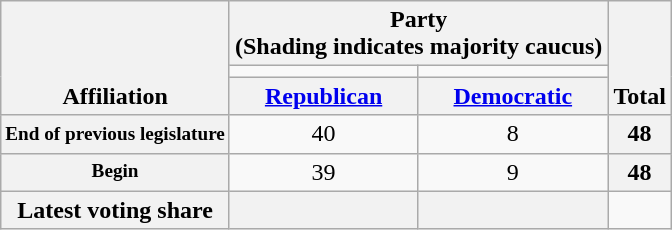<table class="wikitable" style="text-align:center">
<tr valign="bottom">
<th scope="col" rowspan="3">Affiliation</th>
<th scope="col" colspan="2">Party <div>(Shading indicates majority caucus)</div></th>
<th scope="col" rowspan="3">Total</th>
</tr>
<tr style="height:5px">
<td style="color:#33F"></td>
<td style="color:F33"></td>
</tr>
<tr>
<th><a href='#'>Republican</a></th>
<th><a href='#'>Democratic</a></th>
</tr>
<tr>
<th scope="row" style="white-space:nowrap; font-size:80%">End of previous legislature</th>
<td>40</td>
<td>8</td>
<th>48</th>
</tr>
<tr>
<th scope="row" style="white-space:nowrap; font-size:80%">Begin</th>
<td>39</td>
<td>9</td>
<th>48</th>
</tr>
<tr>
<th scope="row">Latest voting share</th>
<th></th>
<th></th>
</tr>
</table>
